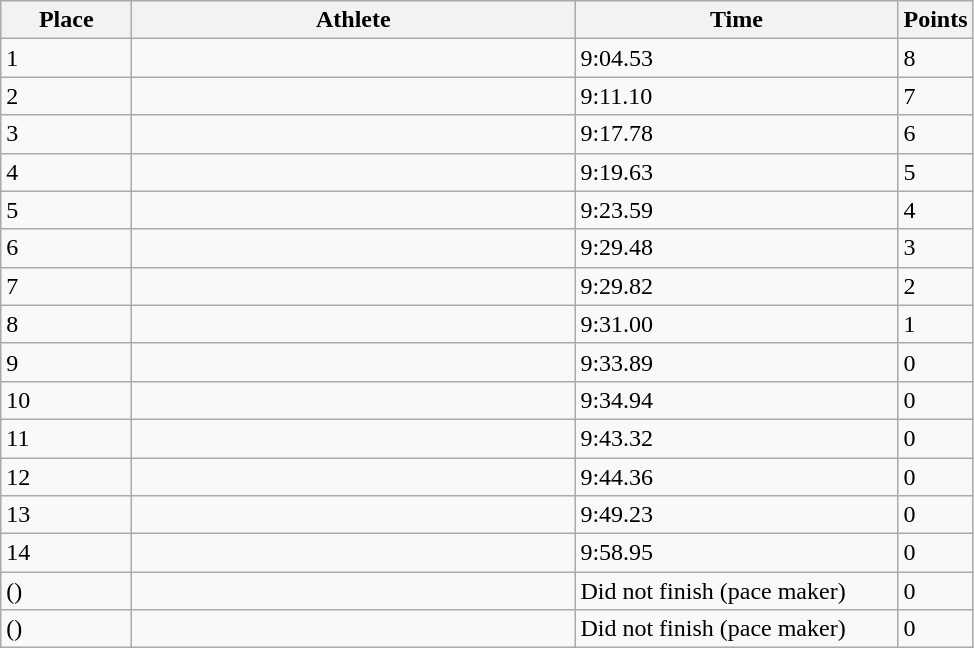<table class=wikitable>
<tr>
<th style="width:5em">Place</th>
<th style="width:18em">Athlete</th>
<th style="width:13em">Time</th>
<th>Points</th>
</tr>
<tr>
<td>1</td>
<td></td>
<td>9:04.53  </td>
<td>8</td>
</tr>
<tr>
<td>2</td>
<td></td>
<td>9:11.10</td>
<td>7</td>
</tr>
<tr>
<td>3</td>
<td></td>
<td>9:17.78</td>
<td>6</td>
</tr>
<tr>
<td>4</td>
<td></td>
<td>9:19.63</td>
<td>5</td>
</tr>
<tr>
<td>5</td>
<td></td>
<td>9:23.59 </td>
<td>4</td>
</tr>
<tr>
<td>6</td>
<td></td>
<td>9:29.48</td>
<td>3</td>
</tr>
<tr>
<td>7</td>
<td></td>
<td>9:29.82  </td>
<td>2</td>
</tr>
<tr>
<td>8</td>
<td></td>
<td>9:31.00 </td>
<td>1</td>
</tr>
<tr>
<td>9</td>
<td></td>
<td>9:33.89 </td>
<td>0</td>
</tr>
<tr>
<td>10</td>
<td></td>
<td>9:34.94</td>
<td>0</td>
</tr>
<tr>
<td>11</td>
<td></td>
<td>9:43.32</td>
<td>0</td>
</tr>
<tr>
<td>12</td>
<td></td>
<td>9:44.36</td>
<td>0</td>
</tr>
<tr>
<td>13</td>
<td></td>
<td>9:49.23</td>
<td>0</td>
</tr>
<tr>
<td>14</td>
<td></td>
<td>9:58.95</td>
<td>0</td>
</tr>
<tr>
<td> ()</td>
<td></td>
<td>Did not finish (pace maker)</td>
<td>0</td>
</tr>
<tr>
<td> ()</td>
<td></td>
<td>Did not finish (pace maker)</td>
<td>0</td>
</tr>
</table>
